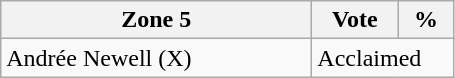<table class="wikitable">
<tr>
<th bgcolor="#DDDDFF" width="200px">Zone 5</th>
<th bgcolor="#DDDDFF" width="50px">Vote</th>
<th bgcolor="#DDDDFF" width="30px">%</th>
</tr>
<tr>
<td>Andrée Newell (X)</td>
<td colspan="2">Acclaimed</td>
</tr>
</table>
